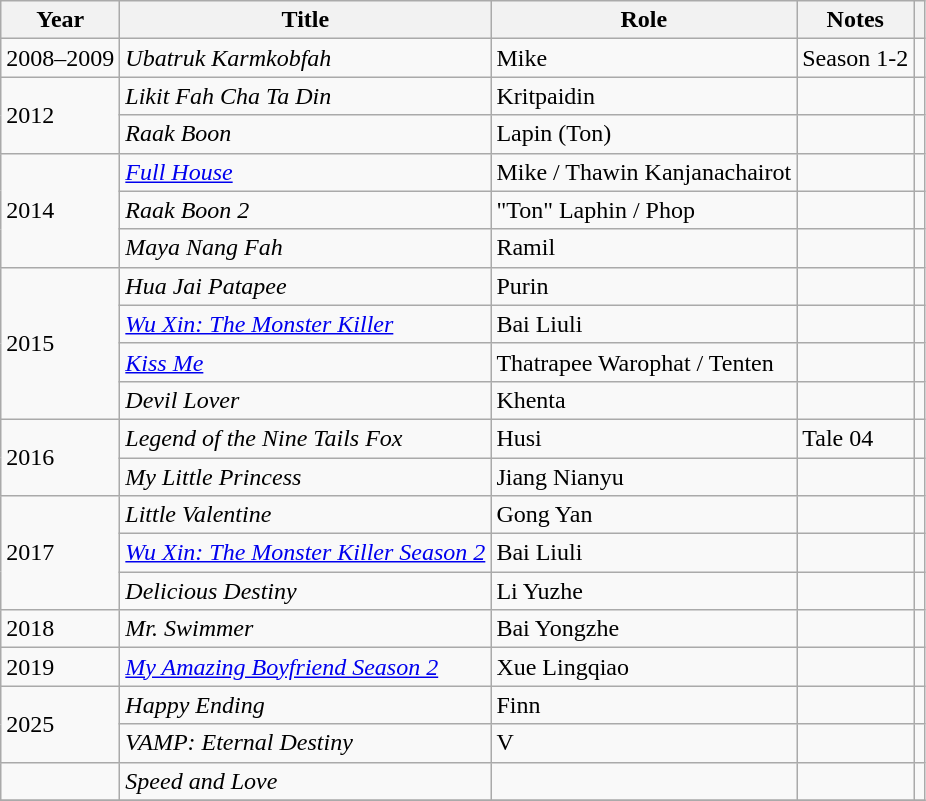<table class="wikitable sortable plainrowheaders">
<tr>
<th scope="col">Year</th>
<th scope="col">Title</th>
<th scope="col">Role</th>
<th scope="col" class="unsortable">Notes</th>
<th scope="col" class="unsortable"></th>
</tr>
<tr>
<td>2008–2009</td>
<td><em>Ubatruk Karmkobfah</em></td>
<td>Mike</td>
<td>Season 1-2</td>
<td></td>
</tr>
<tr>
<td rowspan="2">2012</td>
<td><em>Likit Fah Cha Ta Din</em></td>
<td>Kritpaidin</td>
<td></td>
<td></td>
</tr>
<tr>
<td><em>Raak Boon</em></td>
<td>Lapin (Ton)</td>
<td></td>
<td></td>
</tr>
<tr>
<td rowspan="3">2014</td>
<td><em><a href='#'>Full House</a></em></td>
<td>Mike / Thawin Kanjanachairot</td>
<td></td>
<td></td>
</tr>
<tr>
<td><em>Raak Boon 2</em></td>
<td>"Ton" Laphin / Phop</td>
<td></td>
<td></td>
</tr>
<tr>
<td><em>Maya Nang Fah</em></td>
<td>Ramil</td>
<td></td>
<td></td>
</tr>
<tr>
<td rowspan="4">2015</td>
<td><em>Hua Jai Patapee</em></td>
<td>Purin</td>
<td></td>
<td></td>
</tr>
<tr>
<td><em><a href='#'>Wu Xin: The Monster Killer</a></em></td>
<td>Bai Liuli</td>
<td></td>
<td></td>
</tr>
<tr>
<td><em><a href='#'>Kiss Me</a></em></td>
<td>Thatrapee Warophat / Tenten</td>
<td></td>
<td></td>
</tr>
<tr>
<td><em>Devil Lover</em></td>
<td>Khenta</td>
<td></td>
<td></td>
</tr>
<tr>
<td rowspan="2">2016</td>
<td><em>Legend of the Nine Tails Fox</em></td>
<td>Husi</td>
<td>Tale 04</td>
<td></td>
</tr>
<tr>
<td><em>My Little Princess</em></td>
<td>Jiang Nianyu</td>
<td></td>
<td></td>
</tr>
<tr>
<td rowspan="3">2017</td>
<td><em>Little Valentine</em></td>
<td>Gong Yan</td>
<td></td>
<td></td>
</tr>
<tr>
<td><em><a href='#'>Wu Xin: The Monster Killer Season 2</a></em></td>
<td>Bai Liuli</td>
<td></td>
<td></td>
</tr>
<tr>
<td><em>Delicious Destiny</em></td>
<td>Li Yuzhe</td>
<td></td>
<td></td>
</tr>
<tr>
<td>2018</td>
<td><em>Mr. Swimmer</em></td>
<td>Bai Yongzhe</td>
<td></td>
<td></td>
</tr>
<tr>
<td>2019</td>
<td><em><a href='#'>My Amazing Boyfriend Season 2</a></em></td>
<td>Xue Lingqiao</td>
<td></td>
<td></td>
</tr>
<tr>
<td rowspan="2">2025</td>
<td><em>Happy Ending</em></td>
<td>Finn</td>
<td></td>
<td></td>
</tr>
<tr>
<td><em>VAMP: Eternal Destiny</em></td>
<td>V</td>
<td></td>
<td></td>
</tr>
<tr>
<td></td>
<td><em>Speed and Love</em></td>
<td></td>
<td></td>
<td></td>
</tr>
<tr>
</tr>
</table>
